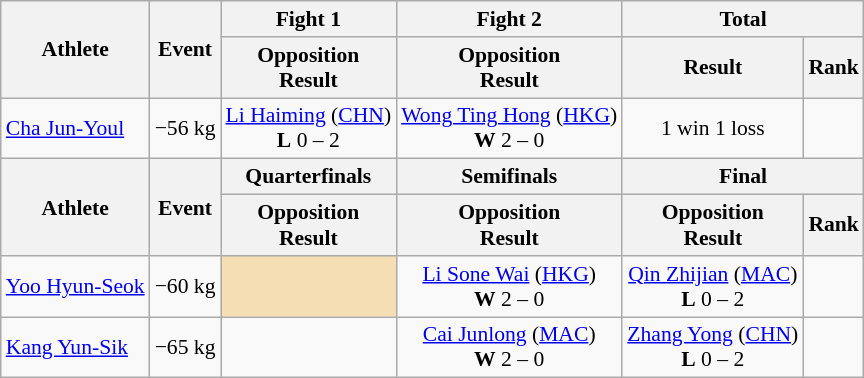<table class="wikitable" style="font-size:90%">
<tr>
<th rowspan="2">Athlete</th>
<th rowspan="2">Event</th>
<th>Fight 1</th>
<th>Fight 2</th>
<th colspan="2">Total</th>
</tr>
<tr>
<th>Opposition<br>Result</th>
<th>Opposition<br>Result</th>
<th>Result</th>
<th>Rank</th>
</tr>
<tr>
<td><a href='#'>Cha Jun-Youl</a></td>
<td>−56 kg</td>
<td align=center> <a href='#'>Li Haiming</a> <span>(<a href='#'>CHN</a>)</span><br><strong>L</strong> 0 – 2</td>
<td align=center> <a href='#'>Wong Ting Hong</a> <span>(<a href='#'>HKG</a>)</span><br><strong>W</strong> 2 – 0</td>
<td align=center>1 win 1 loss</td>
<td align=center></td>
</tr>
<tr>
<th rowspan="2">Athlete</th>
<th rowspan="2">Event</th>
<th>Quarterfinals</th>
<th>Semifinals</th>
<th colspan="2">Final</th>
</tr>
<tr>
<th>Opposition<br>Result</th>
<th>Opposition<br>Result</th>
<th>Opposition<br>Result</th>
<th>Rank</th>
</tr>
<tr>
<td><a href='#'>Yoo Hyun-Seok</a></td>
<td>−60 kg</td>
<td bgcolor=wheat></td>
<td align=center> <a href='#'>Li Sone Wai</a> <span>(<a href='#'>HKG</a>)</span><br><strong>W</strong> 2 – 0</td>
<td align=center> <a href='#'>Qin Zhijian</a> <span>(<a href='#'>MAC</a>)</span><br><strong>L</strong> 0 – 2</td>
<td align=center></td>
</tr>
<tr>
<td><a href='#'>Kang Yun-Sik</a></td>
<td>−65 kg</td>
<td></td>
<td align=center> <a href='#'>Cai Junlong</a> <span>(<a href='#'>MAC</a>)</span><br><strong>W</strong> 2 – 0</td>
<td align=center> <a href='#'>Zhang Yong</a> <span>(<a href='#'>CHN</a>)</span><br><strong>L</strong> 0 – 2</td>
<td align=center></td>
</tr>
</table>
